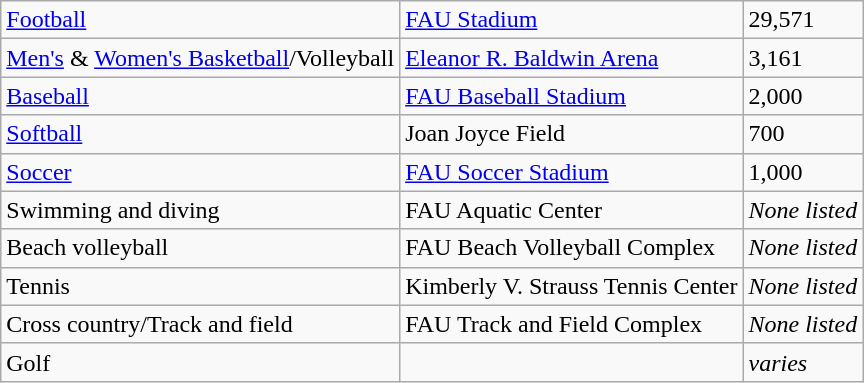<table class="wikitable">
<tr>
<td><a href='#'>Football</a></td>
<td><a href='#'>FAU Stadium</a></td>
<td>29,571</td>
</tr>
<tr>
<td><a href='#'>Men's</a> & <a href='#'>Women's Basketball</a>/Volleyball</td>
<td><a href='#'>Eleanor R. Baldwin Arena</a></td>
<td>3,161</td>
</tr>
<tr>
<td><a href='#'>Baseball</a></td>
<td><a href='#'>FAU Baseball Stadium</a></td>
<td>2,000</td>
</tr>
<tr>
<td><a href='#'>Softball</a></td>
<td>Joan Joyce Field</td>
<td>700</td>
</tr>
<tr>
<td><a href='#'>Soccer</a></td>
<td><a href='#'>FAU Soccer Stadium</a></td>
<td>1,000</td>
</tr>
<tr>
<td>Swimming and diving</td>
<td>FAU Aquatic Center</td>
<td><em>None listed</em></td>
</tr>
<tr>
<td>Beach volleyball</td>
<td>FAU Beach Volleyball Complex</td>
<td><em>None listed</em></td>
</tr>
<tr>
<td>Tennis</td>
<td>Kimberly V. Strauss Tennis Center</td>
<td><em>None listed</em></td>
</tr>
<tr>
<td>Cross country/Track and field</td>
<td>FAU Track and Field Complex</td>
<td><em>None listed</em></td>
</tr>
<tr>
<td>Golf</td>
<td></td>
<td><em>varies</em></td>
</tr>
</table>
